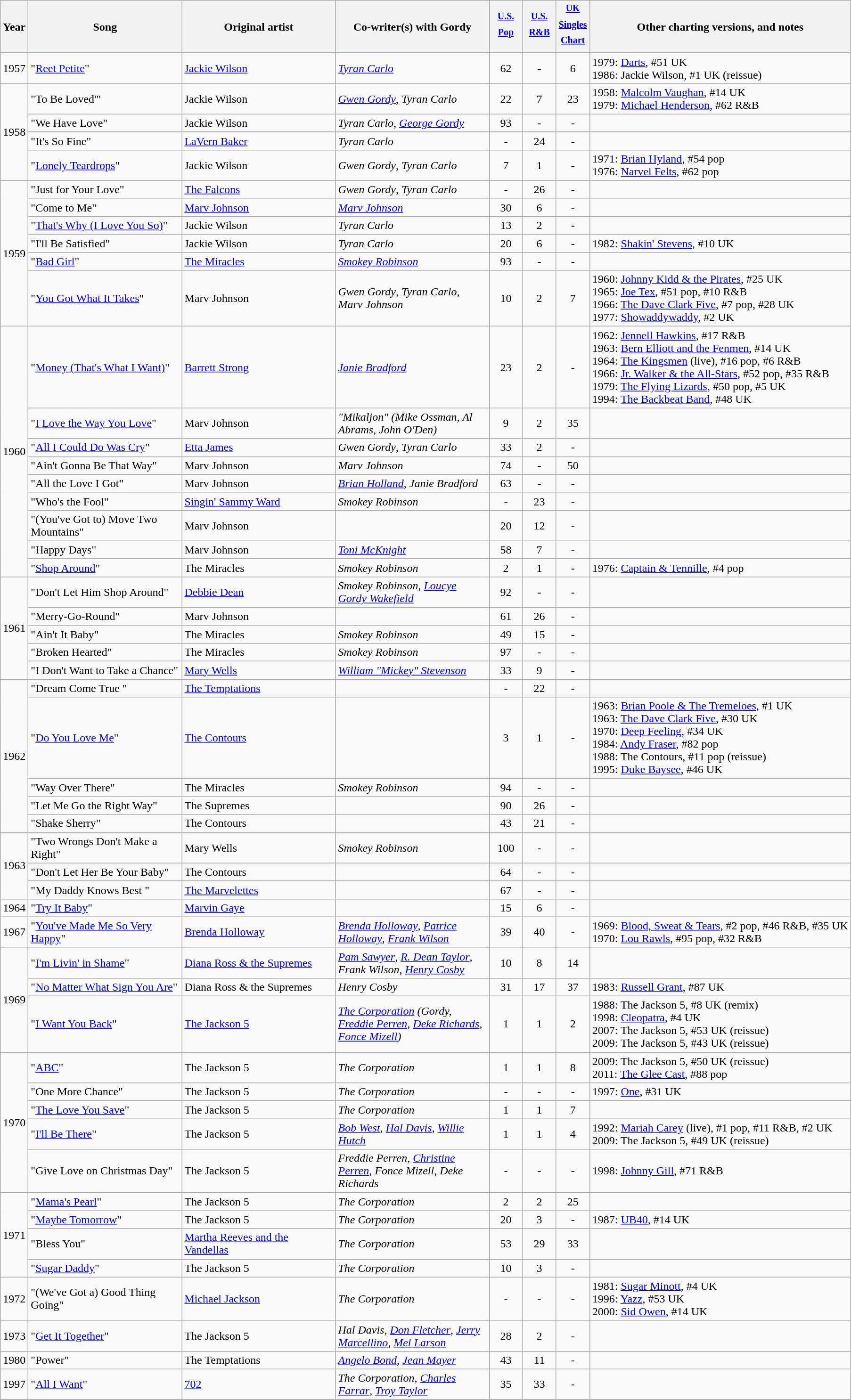<table class="wikitable">
<tr>
<th>Year</th>
<th width="210">Song</th>
<th width="210">Original artist</th>
<th width="210">Co-writer(s) with Gordy</th>
<th width="40"><sup><a href='#'>U.S. Pop</a></sup></th>
<th width="40"><sup><a href='#'>U.S. R&B</a></sup></th>
<th width="40"><sup><a href='#'>UK Singles Chart</a></sup></th>
<th>Other charting versions, and notes</th>
</tr>
<tr>
<td rowspan="1">1957</td>
<td>"<a href='#'>Reet Petite</a>"</td>
<td><a href='#'>Jackie Wilson</a></td>
<td><em><a href='#'>Tyran Carlo</a></em></td>
<td align="center">62</td>
<td align="center">-</td>
<td align="center">6</td>
<td>1979: <a href='#'>Darts</a>, #51 UK<br>1986: Jackie Wilson, #1 UK (reissue)</td>
</tr>
<tr>
<td rowspan="4">1958</td>
<td>"To Be Loved'"</td>
<td>Jackie Wilson</td>
<td><em><a href='#'>Gwen Gordy</a></em>, <em>Tyran Carlo</em></td>
<td align="center">22</td>
<td align="center">7</td>
<td align="center">23</td>
<td>1958: <a href='#'>Malcolm Vaughan</a>, #14 UK<br>1979: <a href='#'>Michael Henderson</a>, #62 R&B</td>
</tr>
<tr>
<td>"We Have Love"</td>
<td>Jackie Wilson</td>
<td><em>Tyran Carlo</em>, <em><a href='#'>George Gordy</a></em></td>
<td align="center">93</td>
<td align="center">-</td>
<td align="center">-</td>
<td></td>
</tr>
<tr>
<td>"It's So Fine"</td>
<td><a href='#'>LaVern Baker</a></td>
<td><em>Tyran Carlo</em></td>
<td align="center">-</td>
<td align="center">24</td>
<td align="center">-</td>
<td></td>
</tr>
<tr>
<td>"<a href='#'>Lonely Teardrops</a>"</td>
<td>Jackie Wilson</td>
<td><em>Gwen Gordy</em>, <em>Tyran Carlo</em></td>
<td align="center">7</td>
<td align="center">1</td>
<td align="center">-</td>
<td>1971: <a href='#'>Brian Hyland</a>, #54 pop<br>1976: <a href='#'>Narvel Felts</a>, #62 pop</td>
</tr>
<tr>
<td rowspan="6">1959</td>
<td>"Just for Your Love"</td>
<td><a href='#'>The Falcons</a></td>
<td><em>Gwen Gordy</em>, <em>Tyran Carlo</em></td>
<td align="center">-</td>
<td align="center">26</td>
<td align="center">-</td>
<td></td>
</tr>
<tr>
<td>"Come to Me"</td>
<td><a href='#'>Marv Johnson</a></td>
<td><em><a href='#'>Marv Johnson</a></em></td>
<td align="center">30</td>
<td align="center">6</td>
<td align="center">-</td>
<td></td>
</tr>
<tr>
<td>"<a href='#'>That's Why (I Love You So)</a>"</td>
<td>Jackie Wilson</td>
<td><em>Tyran Carlo</em></td>
<td align="center">13</td>
<td align="center">2</td>
<td align="center">-</td>
<td></td>
</tr>
<tr>
<td>"I'll Be Satisfied"</td>
<td>Jackie Wilson</td>
<td><em>Tyran Carlo</em></td>
<td align="center">20</td>
<td align="center">6</td>
<td align="center">-</td>
<td>1982: <a href='#'>Shakin' Stevens</a>, #10 UK</td>
</tr>
<tr>
<td>"<a href='#'>Bad Girl</a>"</td>
<td><a href='#'>The Miracles</a></td>
<td><em><a href='#'>Smokey Robinson</a></em></td>
<td align="center">93</td>
<td align="center">-</td>
<td align="center">-</td>
<td></td>
</tr>
<tr>
<td>"<a href='#'>You Got What It Takes</a>"</td>
<td>Marv Johnson</td>
<td><em>Gwen Gordy</em>, <em>Tyran Carlo</em>, <em>Marv Johnson</em></td>
<td align="center">10</td>
<td align="center">2</td>
<td align="center">7</td>
<td>1960: <a href='#'>Johnny Kidd & the Pirates</a>, #25 UK<br>1965: <a href='#'>Joe Tex</a>, #51 pop, #10 R&B<br>1966: <a href='#'>The Dave Clark Five</a>, #7 pop, #28 UK<br>1977: <a href='#'>Showaddywaddy</a>, #2 UK</td>
</tr>
<tr>
<td rowspan="9">1960</td>
<td>"<a href='#'>Money (That's What I Want)</a>"</td>
<td><a href='#'>Barrett Strong</a></td>
<td><em><a href='#'>Janie Bradford</a></em></td>
<td align="center">23</td>
<td align="center">2</td>
<td align="center">-</td>
<td>1962: <a href='#'>Jennell Hawkins</a>, #17 R&B<br>1963: <a href='#'>Bern Elliott and the Fenmen</a>, #14 UK<br>1964: <a href='#'>The Kingsmen</a> (live), #16 pop, #6 R&B<br>1966: <a href='#'>Jr. Walker & the All-Stars</a>, #52 pop, #35 R&B<br>1979: <a href='#'>The Flying Lizards</a>, #50 pop, #5 UK<br>1994: <a href='#'>The Backbeat Band</a>, #48 UK</td>
</tr>
<tr>
<td>"<a href='#'>I Love the Way You Love</a>"</td>
<td>Marv Johnson</td>
<td><em>"Mikaljon"</em> <em>(Mike Ossman, Al Abrams, John O'Den)</em></td>
<td align="center">9</td>
<td align="center">2</td>
<td align="center">35</td>
<td></td>
</tr>
<tr>
<td>"<a href='#'>All I Could Do Was Cry</a>"</td>
<td><a href='#'>Etta James</a></td>
<td><em>Gwen Gordy</em>, <em>Tyran Carlo</em></td>
<td align="center">33</td>
<td align="center">2</td>
<td align="center">-</td>
<td></td>
</tr>
<tr>
<td>"Ain't Gonna Be That Way"</td>
<td>Marv Johnson</td>
<td><em>Marv Johnson</em></td>
<td align="center">74</td>
<td align="center">-</td>
<td align="center">50</td>
<td></td>
</tr>
<tr>
<td>"All the Love I Got"</td>
<td>Marv Johnson</td>
<td><em><a href='#'>Brian Holland</a></em>, <em>Janie Bradford</em></td>
<td align="center">63</td>
<td align="center">-</td>
<td align="center">-</td>
<td></td>
</tr>
<tr>
<td>"Who's the Fool"</td>
<td><a href='#'>Singin' Sammy Ward</a></td>
<td><em>Smokey Robinson</em></td>
<td align="center">-</td>
<td align="center">23</td>
<td align="center">-</td>
<td></td>
</tr>
<tr>
<td>"(You've Got to) Move Two Mountains"</td>
<td>Marv Johnson</td>
<td></td>
<td align="center">20</td>
<td align="center">12</td>
<td align="center">-</td>
<td></td>
</tr>
<tr>
<td>"Happy Days"</td>
<td>Marv Johnson</td>
<td><em><a href='#'>Toni McKnight</a></em></td>
<td align="center">58</td>
<td align="center">7</td>
<td align="center">-</td>
<td></td>
</tr>
<tr>
<td>"<a href='#'>Shop Around</a>"</td>
<td>The Miracles</td>
<td><em>Smokey Robinson</em></td>
<td align="center">2</td>
<td align="center">1</td>
<td align="center">-</td>
<td>1976: <a href='#'>Captain & Tennille</a>, #4 pop</td>
</tr>
<tr>
<td rowspan="5">1961</td>
<td>"Don't Let Him Shop Around"</td>
<td><a href='#'>Debbie Dean</a></td>
<td><em>Smokey Robinson</em>, <em><a href='#'>Loucye Gordy Wakefield</a></em></td>
<td align="center">92</td>
<td align="center">-</td>
<td align="center">-</td>
<td></td>
</tr>
<tr>
<td>"Merry-Go-Round"</td>
<td>Marv Johnson</td>
<td></td>
<td align="center">61</td>
<td align="center">26</td>
<td align="center">-</td>
<td></td>
</tr>
<tr>
<td>"Ain't It Baby"</td>
<td>The Miracles</td>
<td><em>Smokey Robinson</em></td>
<td align="center">49</td>
<td align="center">15</td>
<td align="center">-</td>
<td></td>
</tr>
<tr>
<td>"Broken Hearted"</td>
<td>The Miracles</td>
<td><em>Smokey Robinson</em></td>
<td align="center">97</td>
<td align="center">-</td>
<td align="center">-</td>
<td></td>
</tr>
<tr>
<td>"I Don't Want to Take a Chance"</td>
<td><a href='#'>Mary Wells</a></td>
<td><em><a href='#'>William "Mickey" Stevenson</a></em></td>
<td align="center">33</td>
<td align="center">9</td>
<td align="center">-</td>
<td></td>
</tr>
<tr>
<td rowspan="5">1962</td>
<td>"Dream Come True "</td>
<td><a href='#'>The Temptations</a></td>
<td></td>
<td align="center">-</td>
<td align="center">22</td>
<td align="center">-</td>
<td></td>
</tr>
<tr>
<td>"<a href='#'>Do You Love Me</a>"</td>
<td><a href='#'>The Contours</a></td>
<td></td>
<td align="center">3</td>
<td align="center">1</td>
<td align="center">-</td>
<td>1963: <a href='#'>Brian Poole & The Tremeloes</a>, #1 UK<br>1963: <a href='#'>The Dave Clark Five</a>, #30 UK<br>1970: <a href='#'>Deep Feeling</a>, #34 UK<br>1984: <a href='#'>Andy Fraser</a>, #82 pop<br>1988: The Contours, #11 pop (reissue)<br>1995: <a href='#'>Duke Baysee</a>, #46 UK</td>
</tr>
<tr>
<td>"Way Over There"</td>
<td>The Miracles</td>
<td><em>Smokey Robinson</em></td>
<td align="center">94</td>
<td align="center">-</td>
<td align="center">-</td>
<td></td>
</tr>
<tr>
<td>"Let Me Go the Right Way"</td>
<td>The Supremes</td>
<td></td>
<td align="center">90</td>
<td align="center">26</td>
<td align="center">-</td>
<td></td>
</tr>
<tr>
<td>"Shake Sherry"</td>
<td>The Contours</td>
<td></td>
<td align="center">43</td>
<td align="center">21</td>
<td align="center">-</td>
<td></td>
</tr>
<tr>
<td rowspan="3">1963</td>
<td>"Two Wrongs Don't Make a Right"</td>
<td>Mary Wells</td>
<td><em>Smokey Robinson</em></td>
<td align="center">100</td>
<td align="center">-</td>
<td align="center">-</td>
<td></td>
</tr>
<tr>
<td>"Don't Let Her Be Your Baby"</td>
<td>The Contours</td>
<td></td>
<td align="center">64</td>
<td align="center">-</td>
<td align="center">-</td>
<td></td>
</tr>
<tr>
<td>"My Daddy Knows Best "</td>
<td><a href='#'>The Marvelettes</a></td>
<td></td>
<td align="center">67</td>
<td align="center">-</td>
<td align="center">-</td>
<td></td>
</tr>
<tr>
<td rowspan="1">1964</td>
<td>"<a href='#'>Try It Baby</a>"</td>
<td><a href='#'>Marvin Gaye</a></td>
<td></td>
<td align="center">15</td>
<td align="center">6</td>
<td align="center">-</td>
<td></td>
</tr>
<tr>
<td rowspan="1">1967</td>
<td>"<a href='#'>You've Made Me So Very Happy</a>"</td>
<td><a href='#'>Brenda Holloway</a></td>
<td><em><a href='#'>Brenda Holloway</a></em>, <em><a href='#'>Patrice Holloway</a></em>, <em><a href='#'>Frank Wilson</a></em></td>
<td align="center">39</td>
<td align="center">40</td>
<td align="center">-</td>
<td>1969: <a href='#'>Blood, Sweat & Tears</a>, #2 pop, #46 R&B, #35 UK<br>1970: <a href='#'>Lou Rawls</a>, #95 pop, #32 R&B</td>
</tr>
<tr>
<td rowspan="3">1969</td>
<td>"<a href='#'>I'm Livin' in Shame</a>"</td>
<td><a href='#'>Diana Ross & the Supremes</a></td>
<td><em><a href='#'>Pam Sawyer</a></em>, <em><a href='#'>R. Dean Taylor</a></em>, <em>Frank Wilson</em>, <em><a href='#'>Henry Cosby</a></em></td>
<td align="center">10</td>
<td align="center">8</td>
<td align="center">14</td>
<td></td>
</tr>
<tr>
<td>"<a href='#'>No Matter What Sign You Are</a>"</td>
<td>Diana Ross & the Supremes</td>
<td><em>Henry Cosby</em></td>
<td align="center">31</td>
<td align="center">17</td>
<td align="center">37</td>
<td>1983: <a href='#'>Russell Grant</a>, #87 UK</td>
</tr>
<tr>
<td>"<a href='#'>I Want You Back</a>"</td>
<td><a href='#'>The Jackson 5</a></td>
<td><em><a href='#'>The Corporation</a></em> <em>(Gordy, <a href='#'>Freddie Perren</a>, <a href='#'>Deke Richards</a>, <a href='#'>Fonce Mizell</a>)</em></td>
<td align="center">1</td>
<td align="center">1</td>
<td align="center">2</td>
<td>1988: The Jackson 5, #8 UK (remix)<br>1998: <a href='#'>Cleopatra</a>, #4 UK<br>2007: The Jackson 5, #53 UK (reissue)<br>2009: The Jackson 5, #43 UK (reissue)</td>
</tr>
<tr>
<td rowspan="5">1970</td>
<td>"<a href='#'>ABC</a>"</td>
<td>The Jackson 5</td>
<td><em>The Corporation</em></td>
<td align="center">1</td>
<td align="center">1</td>
<td align="center">8</td>
<td>2009: The Jackson 5, #50 UK (reissue)<br>2011: <a href='#'>The Glee Cast</a>, #88 pop</td>
</tr>
<tr>
<td>"One More Chance"</td>
<td>The Jackson 5</td>
<td><em>The Corporation</em></td>
<td align="center">-</td>
<td align="center">-</td>
<td align="center">-</td>
<td>1997: <a href='#'>One</a>, #31 UK</td>
</tr>
<tr>
<td>"<a href='#'>The Love You Save</a>"</td>
<td>The Jackson 5</td>
<td><em>The Corporation</em></td>
<td align="center">1</td>
<td align="center">1</td>
<td align="center">7</td>
<td></td>
</tr>
<tr>
<td>"<a href='#'>I'll Be There</a>"</td>
<td>The Jackson 5</td>
<td><em><a href='#'>Bob West</a></em>, <em><a href='#'>Hal Davis</a></em>, <em><a href='#'>Willie Hutch</a></em></td>
<td align="center">1</td>
<td align="center">1</td>
<td align="center">4</td>
<td>1992: <a href='#'>Mariah Carey</a> (live), #1 pop, #11 R&B, #2 UK<br>2009: The Jackson 5, #49 UK (reissue)</td>
</tr>
<tr>
<td>"Give Love on Christmas Day"</td>
<td>The Jackson 5</td>
<td><em>Freddie Perren</em>, <em><a href='#'>Christine Perren</a></em>, <em>Fonce Mizell</em>, <em>Deke Richards</em></td>
<td align="center">-</td>
<td align="center">-</td>
<td align="center">-</td>
<td>1998: <a href='#'>Johnny Gill</a>, #71 R&B</td>
</tr>
<tr>
<td rowspan="4">1971</td>
<td>"<a href='#'>Mama's Pearl</a>"</td>
<td>The Jackson 5</td>
<td><em>The Corporation</em></td>
<td align="center">2</td>
<td align="center">2</td>
<td align="center">25</td>
<td></td>
</tr>
<tr>
<td>"<a href='#'>Maybe Tomorrow</a>"</td>
<td>The Jackson 5</td>
<td><em>The Corporation</em></td>
<td align="center">20</td>
<td align="center">3</td>
<td align="center">-</td>
<td>1987: <a href='#'>UB40</a>, #14 UK</td>
</tr>
<tr>
<td>"Bless You"</td>
<td><a href='#'>Martha Reeves and the Vandellas</a></td>
<td><em>The Corporation</em></td>
<td align="center">53</td>
<td align="center">29</td>
<td align="center">33</td>
<td></td>
</tr>
<tr>
<td>"<a href='#'>Sugar Daddy</a>"</td>
<td>The Jackson 5</td>
<td><em>The Corporation</em></td>
<td align="center">10</td>
<td align="center">3</td>
<td align="center">-</td>
<td></td>
</tr>
<tr>
<td rowspan="1">1972</td>
<td>"(We've Got a) Good Thing Going"</td>
<td><a href='#'>Michael Jackson</a></td>
<td><em>The Corporation</em></td>
<td align="center">-</td>
<td align="center">-</td>
<td align="center">-</td>
<td>1981: <a href='#'>Sugar Minott</a>, #4 UK<br>1996: <a href='#'>Yazz</a>, #53 UK<br>2000: <a href='#'>Sid Owen</a>, #14 UK</td>
</tr>
<tr>
<td rowspan="1">1973</td>
<td>"<a href='#'>Get It Together</a>"</td>
<td>The Jackson 5</td>
<td><em>Hal Davis</em>, <em><a href='#'>Don Fletcher</a></em>, <em><a href='#'>Jerry Marcellino</a></em>, <em><a href='#'>Mel Larson</a></em></td>
<td align="center">28</td>
<td align="center">2</td>
<td align="center">-</td>
<td></td>
</tr>
<tr>
<td rowspan="1">1980</td>
<td>"Power"</td>
<td>The Temptations</td>
<td><em><a href='#'>Angelo Bond</a></em>, <em><a href='#'>Jean Mayer</a></em></td>
<td align="center">43</td>
<td align="center">11</td>
<td align="center">-</td>
<td></td>
</tr>
<tr>
<td rowspan="1">1997</td>
<td>"<a href='#'>All I Want</a>"</td>
<td><a href='#'>702</a></td>
<td><em>The Corporation</em>, <em><a href='#'>Charles Farrar</a></em>, <em><a href='#'>Troy Taylor</a></em></td>
<td align="center">35</td>
<td align="center">33</td>
<td align="center">-</td>
<td></td>
</tr>
<tr>
</tr>
</table>
